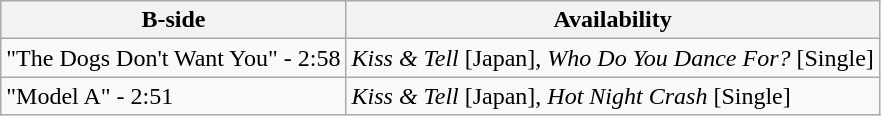<table class="wikitable">
<tr>
<th>B-side</th>
<th>Availability</th>
</tr>
<tr>
<td>"The Dogs Don't Want You" - 2:58</td>
<td><em>Kiss & Tell</em> [Japan], <em>Who Do You Dance For?</em> [Single]</td>
</tr>
<tr>
<td>"Model A" - 2:51</td>
<td><em>Kiss & Tell</em> [Japan], <em>Hot Night Crash</em> [Single]</td>
</tr>
</table>
